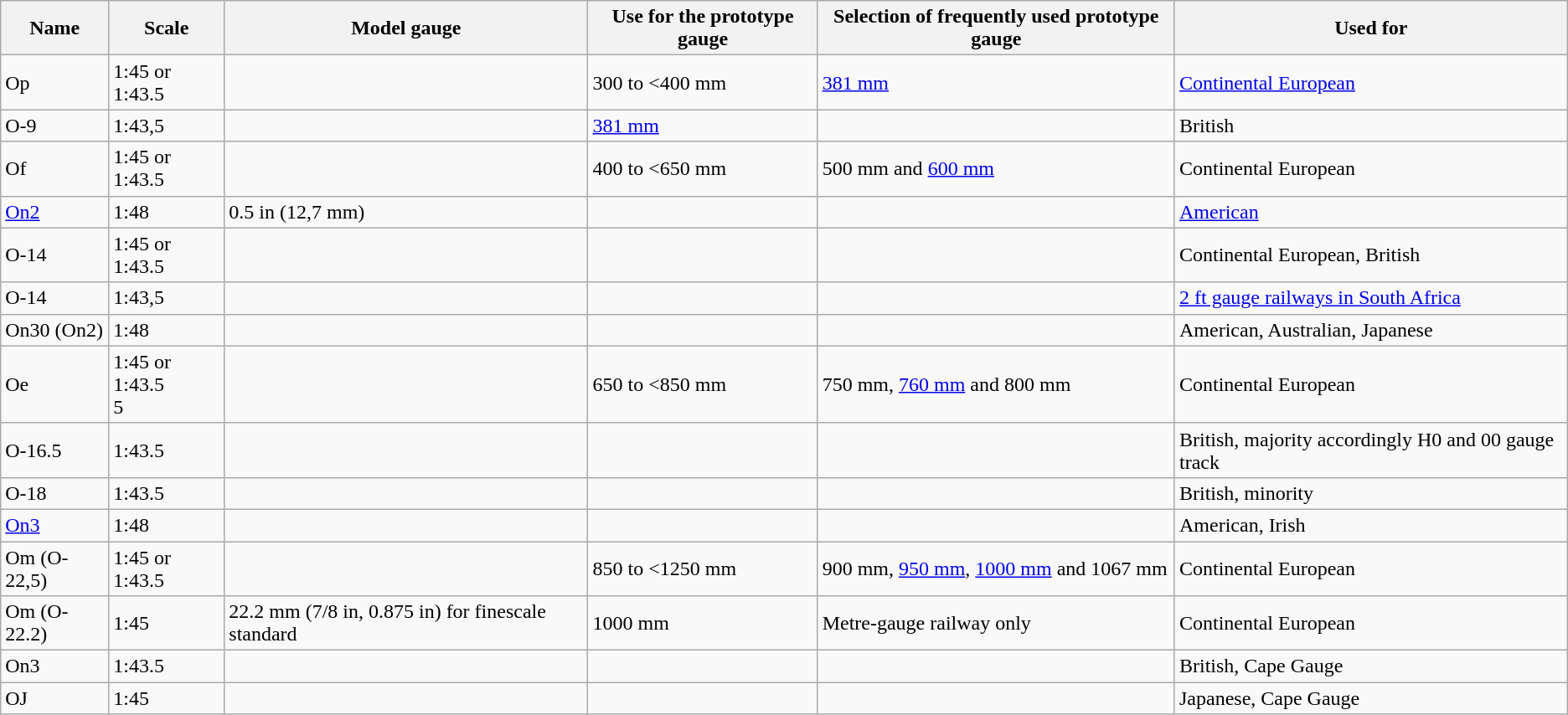<table class="wikitable sortable">
<tr>
<th>Name</th>
<th>Scale</th>
<th>Model gauge</th>
<th>Use for the prototype gauge</th>
<th>Selection of frequently used prototype gauge</th>
<th>Used for</th>
</tr>
<tr>
<td>Op</td>
<td>1:45 or 1:43.5</td>
<td></td>
<td>300 to <400 mm</td>
<td><a href='#'>381 mm</a></td>
<td><a href='#'>Continental European</a></td>
</tr>
<tr>
<td>O-9</td>
<td>1:43,5</td>
<td></td>
<td><a href='#'>381 mm</a></td>
<td></td>
<td>British</td>
</tr>
<tr>
<td>Of</td>
<td>1:45 or 1:43.5</td>
<td></td>
<td>400 to <650 mm</td>
<td>500 mm and <a href='#'>600 mm</a> </td>
<td>Continental European</td>
</tr>
<tr>
<td><a href='#'>On2</a></td>
<td>1:48</td>
<td>0.5 in (12,7 mm)</td>
<td></td>
<td></td>
<td><a href='#'>American</a></td>
</tr>
<tr>
<td>O-14</td>
<td>1:45 or 1:43.5</td>
<td></td>
<td> </td>
<td></td>
<td>Continental European, British</td>
</tr>
<tr>
<td>O-14</td>
<td>1:43,5</td>
<td></td>
<td> </td>
<td></td>
<td><a href='#'>2 ft gauge railways in South Africa</a></td>
</tr>
<tr>
<td>On30 (On2)</td>
<td>1:48</td>
<td></td>
<td></td>
<td></td>
<td>American, Australian, Japanese</td>
</tr>
<tr>
<td>Oe</td>
<td>1:45 or 1:43.5<br>5</td>
<td></td>
<td>650 to <850 mm</td>
<td>750 mm, <a href='#'>760 mm</a> and 800 mm</td>
<td>Continental European</td>
</tr>
<tr>
<td>O-16.5</td>
<td>1:43.5</td>
<td></td>
<td></td>
<td></td>
<td>British, majority accordingly H0 and 00 gauge track</td>
</tr>
<tr>
<td>O-18</td>
<td>1:43.5</td>
<td></td>
<td></td>
<td></td>
<td>British, minority</td>
</tr>
<tr>
<td><a href='#'>On3</a></td>
<td>1:48</td>
<td></td>
<td></td>
<td></td>
<td>American, Irish</td>
</tr>
<tr>
<td>Om (O-22,5)</td>
<td>1:45 or 1:43.5</td>
<td></td>
<td>850 to <1250 mm</td>
<td>900 mm, <a href='#'>950 mm</a>, <a href='#'>1000 mm</a> and 1067 mm</td>
<td>Continental European</td>
</tr>
<tr>
<td>Om (O-22.2)</td>
<td>1:45</td>
<td>22.2 mm (7/8 in, 0.875 in) for finescale standard</td>
<td>1000 mm</td>
<td>Metre-gauge railway only</td>
<td>Continental European</td>
</tr>
<tr>
<td>On3</td>
<td>1:43.5</td>
<td></td>
<td></td>
<td></td>
<td>British, Cape Gauge</td>
</tr>
<tr>
<td>OJ</td>
<td>1:45</td>
<td></td>
<td></td>
<td></td>
<td>Japanese, Cape Gauge</td>
</tr>
</table>
